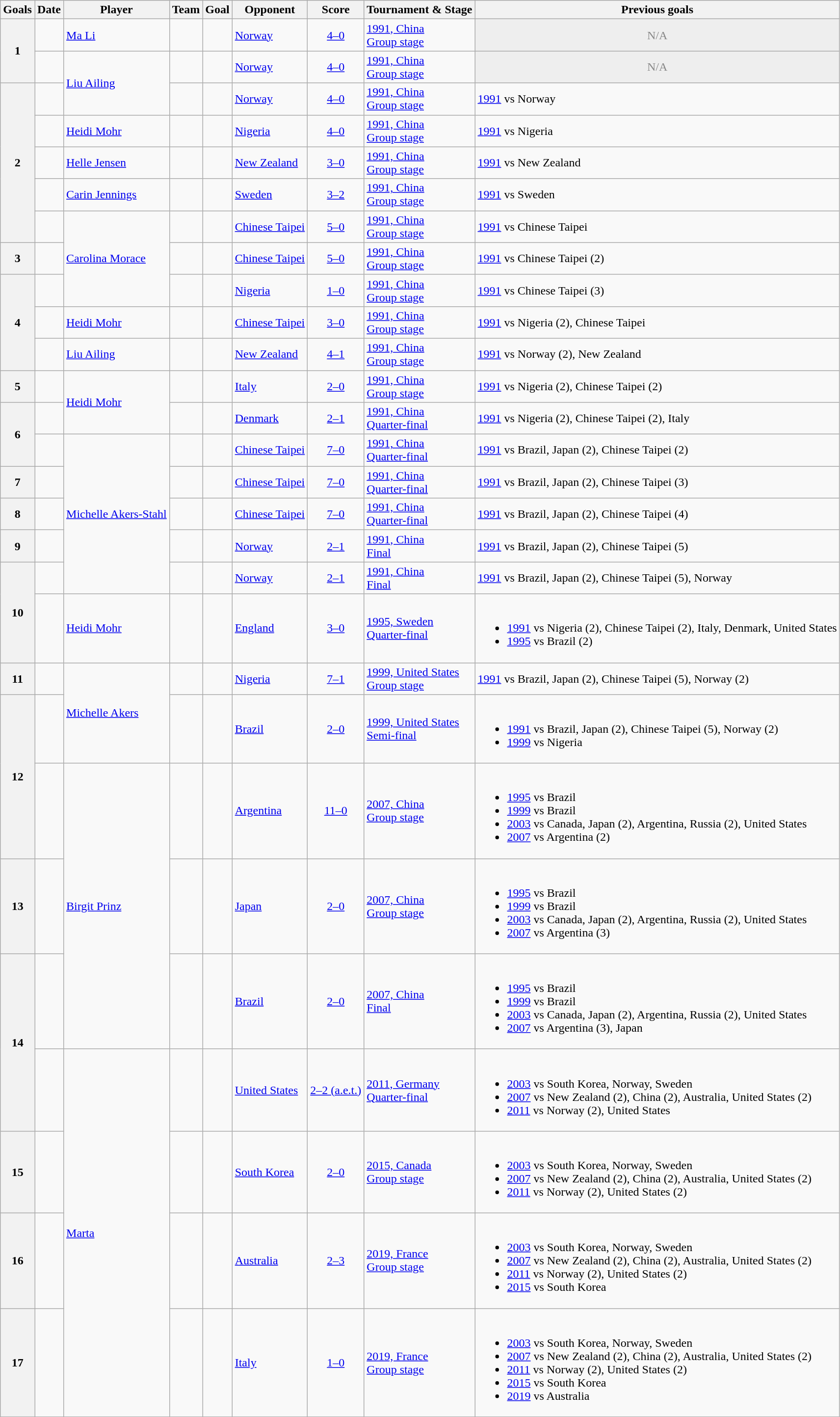<table class="wikitable" style="text-align:left">
<tr>
<th scope="col">Goals</th>
<th scope="col">Date</th>
<th scope="col">Player</th>
<th scope="col">Team</th>
<th scope="col">Goal</th>
<th scope="col">Opponent</th>
<th scope="col">Score</th>
<th scope="col">Tournament & Stage</th>
<th scope="col">Previous goals</th>
</tr>
<tr>
<th scope="row" rowspan=2>1</th>
<td></td>
<td><a href='#'>Ma Li</a></td>
<td></td>
<td></td>
<td><a href='#'>Norway</a></td>
<td align=center><a href='#'>4–0</a></td>
<td><a href='#'>1991, China</a> <br> <a href='#'>Group stage</a></td>
<td style="background:#eee; color:#888888; text-align:center;">N/A</td>
</tr>
<tr>
<td></td>
<td rowspan=2><a href='#'>Liu Ailing</a></td>
<td></td>
<td></td>
<td><a href='#'>Norway</a></td>
<td align=center><a href='#'>4–0</a></td>
<td><a href='#'>1991, China</a> <br> <a href='#'>Group stage</a></td>
<td style="background:#eee; color:#888888; text-align:center;">N/A</td>
</tr>
<tr>
<th scope="row" rowspan=5>2</th>
<td></td>
<td></td>
<td></td>
<td><a href='#'>Norway</a></td>
<td align=center><a href='#'>4–0</a></td>
<td><a href='#'>1991, China</a> <br> <a href='#'>Group stage</a></td>
<td><a href='#'>1991</a> vs Norway</td>
</tr>
<tr>
<td></td>
<td><a href='#'>Heidi Mohr</a></td>
<td></td>
<td></td>
<td><a href='#'>Nigeria</a></td>
<td align=center><a href='#'>4–0</a></td>
<td><a href='#'>1991, China</a> <br> <a href='#'>Group stage</a></td>
<td><a href='#'>1991</a> vs Nigeria</td>
</tr>
<tr>
<td></td>
<td><a href='#'>Helle Jensen</a></td>
<td></td>
<td></td>
<td><a href='#'>New Zealand</a></td>
<td align=center><a href='#'>3–0</a></td>
<td><a href='#'>1991, China</a> <br> <a href='#'>Group stage</a></td>
<td><a href='#'>1991</a> vs New Zealand</td>
</tr>
<tr>
<td></td>
<td><a href='#'>Carin Jennings</a></td>
<td></td>
<td></td>
<td><a href='#'>Sweden</a></td>
<td align=center><a href='#'>3–2</a></td>
<td><a href='#'>1991, China</a> <br> <a href='#'>Group stage</a></td>
<td><a href='#'>1991</a> vs Sweden</td>
</tr>
<tr>
<td></td>
<td rowspan=3><a href='#'>Carolina Morace</a></td>
<td></td>
<td></td>
<td><a href='#'>Chinese Taipei</a></td>
<td align=center><a href='#'>5–0</a></td>
<td><a href='#'>1991, China</a> <br> <a href='#'>Group stage</a></td>
<td><a href='#'>1991</a> vs Chinese Taipei</td>
</tr>
<tr>
<th>3</th>
<td></td>
<td></td>
<td></td>
<td><a href='#'>Chinese Taipei</a></td>
<td align=center><a href='#'>5–0</a></td>
<td><a href='#'>1991, China</a> <br> <a href='#'>Group stage</a></td>
<td><a href='#'>1991</a> vs Chinese Taipei (2)</td>
</tr>
<tr>
<th scope="row" rowspan=3>4</th>
<td></td>
<td></td>
<td></td>
<td><a href='#'>Nigeria</a></td>
<td align=center><a href='#'>1–0</a></td>
<td><a href='#'>1991, China</a> <br> <a href='#'>Group stage</a></td>
<td><a href='#'>1991</a> vs Chinese Taipei (3)</td>
</tr>
<tr>
<td></td>
<td><a href='#'>Heidi Mohr</a></td>
<td></td>
<td></td>
<td><a href='#'>Chinese Taipei</a></td>
<td align=center><a href='#'>3–0</a></td>
<td><a href='#'>1991, China</a> <br> <a href='#'>Group stage</a></td>
<td><a href='#'>1991</a> vs Nigeria (2), Chinese Taipei</td>
</tr>
<tr>
<td></td>
<td><a href='#'>Liu Ailing</a></td>
<td></td>
<td></td>
<td><a href='#'>New Zealand</a></td>
<td align=center><a href='#'>4–1</a></td>
<td><a href='#'>1991, China</a> <br> <a href='#'>Group stage</a></td>
<td><a href='#'>1991</a> vs Norway (2), New Zealand</td>
</tr>
<tr>
<th>5</th>
<td></td>
<td rowspan=2><a href='#'>Heidi Mohr</a></td>
<td></td>
<td></td>
<td><a href='#'>Italy</a></td>
<td align=center><a href='#'>2–0</a></td>
<td><a href='#'>1991, China</a> <br> <a href='#'>Group stage</a></td>
<td><a href='#'>1991</a> vs Nigeria (2), Chinese Taipei (2)</td>
</tr>
<tr>
<th scope="row" rowspan=2>6</th>
<td></td>
<td></td>
<td></td>
<td><a href='#'>Denmark</a></td>
<td align=center><a href='#'>2–1</a></td>
<td><a href='#'>1991, China</a> <br> <a href='#'>Quarter-final</a></td>
<td><a href='#'>1991</a> vs Nigeria (2), Chinese Taipei (2), Italy</td>
</tr>
<tr>
<td></td>
<td rowspan=5><a href='#'>Michelle Akers-Stahl</a></td>
<td></td>
<td></td>
<td><a href='#'>Chinese Taipei</a></td>
<td align=center><a href='#'>7–0</a></td>
<td><a href='#'>1991, China</a> <br> <a href='#'>Quarter-final</a></td>
<td><a href='#'>1991</a> vs Brazil, Japan (2), Chinese Taipei (2)</td>
</tr>
<tr>
<th>7</th>
<td></td>
<td></td>
<td></td>
<td><a href='#'>Chinese Taipei</a></td>
<td align=center><a href='#'>7–0</a></td>
<td><a href='#'>1991, China</a> <br> <a href='#'>Quarter-final</a></td>
<td><a href='#'>1991</a> vs Brazil, Japan (2), Chinese Taipei (3)</td>
</tr>
<tr>
<th>8</th>
<td></td>
<td></td>
<td></td>
<td><a href='#'>Chinese Taipei</a></td>
<td align=center><a href='#'>7–0</a></td>
<td><a href='#'>1991, China</a> <br> <a href='#'>Quarter-final</a></td>
<td><a href='#'>1991</a> vs Brazil, Japan (2), Chinese Taipei (4)</td>
</tr>
<tr>
<th>9</th>
<td></td>
<td></td>
<td></td>
<td><a href='#'>Norway</a></td>
<td align=center><a href='#'>2–1</a></td>
<td><a href='#'>1991, China</a> <br> <a href='#'>Final</a></td>
<td><a href='#'>1991</a> vs Brazil, Japan (2), Chinese Taipei (5)</td>
</tr>
<tr>
<th scope="row" rowspan=2>10</th>
<td></td>
<td></td>
<td></td>
<td><a href='#'>Norway</a></td>
<td align=center><a href='#'>2–1</a></td>
<td><a href='#'>1991, China</a> <br> <a href='#'>Final</a></td>
<td><a href='#'>1991</a> vs Brazil, Japan (2), Chinese Taipei (5), Norway</td>
</tr>
<tr>
<td></td>
<td><a href='#'>Heidi Mohr</a></td>
<td></td>
<td></td>
<td><a href='#'>England</a></td>
<td align=center><a href='#'>3–0</a></td>
<td><a href='#'>1995, Sweden</a> <br> <a href='#'>Quarter-final</a></td>
<td><br><ul><li><a href='#'>1991</a> vs Nigeria (2), Chinese Taipei (2), Italy, Denmark, United States</li><li><a href='#'>1995</a> vs Brazil (2)</li></ul></td>
</tr>
<tr>
<th>11</th>
<td></td>
<td rowspan=2><a href='#'>Michelle Akers</a></td>
<td></td>
<td></td>
<td><a href='#'>Nigeria</a></td>
<td align=center><a href='#'>7–1</a></td>
<td><a href='#'>1999, United States</a> <br> <a href='#'>Group stage</a></td>
<td><a href='#'>1991</a> vs Brazil, Japan (2), Chinese Taipei (5), Norway (2)</td>
</tr>
<tr>
<th scope="row" rowspan=2>12</th>
<td></td>
<td></td>
<td></td>
<td><a href='#'>Brazil</a></td>
<td align=center><a href='#'>2–0</a></td>
<td><a href='#'>1999, United States</a> <br> <a href='#'>Semi-final</a></td>
<td><br><ul><li><a href='#'>1991</a> vs Brazil, Japan (2), Chinese Taipei (5), Norway (2)</li><li><a href='#'>1999</a> vs Nigeria</li></ul></td>
</tr>
<tr>
<td></td>
<td rowspan=3><a href='#'>Birgit Prinz</a></td>
<td></td>
<td></td>
<td><a href='#'>Argentina</a></td>
<td align=center><a href='#'>11–0</a></td>
<td><a href='#'>2007, China</a> <br> <a href='#'>Group stage</a></td>
<td><br><ul><li><a href='#'>1995</a> vs Brazil</li><li><a href='#'>1999</a> vs Brazil</li><li><a href='#'>2003</a> vs Canada, Japan (2), Argentina, Russia (2), United States</li><li><a href='#'>2007</a> vs Argentina (2)</li></ul></td>
</tr>
<tr>
<th>13</th>
<td></td>
<td></td>
<td></td>
<td><a href='#'>Japan</a></td>
<td align=center><a href='#'>2–0</a></td>
<td><a href='#'>2007, China</a> <br> <a href='#'>Group stage</a></td>
<td><br><ul><li><a href='#'>1995</a> vs Brazil</li><li><a href='#'>1999</a> vs Brazil</li><li><a href='#'>2003</a> vs Canada, Japan (2), Argentina, Russia (2), United States</li><li><a href='#'>2007</a> vs Argentina (3)</li></ul></td>
</tr>
<tr>
<th scope="row" rowspan=2>14</th>
<td></td>
<td></td>
<td></td>
<td><a href='#'>Brazil</a></td>
<td align=center><a href='#'>2–0</a></td>
<td><a href='#'>2007, China</a> <br> <a href='#'>Final</a></td>
<td><br><ul><li><a href='#'>1995</a> vs Brazil</li><li><a href='#'>1999</a> vs Brazil</li><li><a href='#'>2003</a> vs Canada, Japan (2), Argentina, Russia (2), United States</li><li><a href='#'>2007</a> vs Argentina (3), Japan</li></ul></td>
</tr>
<tr>
<td></td>
<td rowspan=4><a href='#'>Marta</a></td>
<td></td>
<td></td>
<td><a href='#'>United States</a></td>
<td align=center><a href='#'>2–2 (a.e.t.)</a></td>
<td><a href='#'>2011, Germany</a> <br> <a href='#'>Quarter-final</a></td>
<td><br><ul><li><a href='#'>2003</a> vs South Korea, Norway, Sweden</li><li><a href='#'>2007</a> vs New Zealand (2), China (2), Australia, United States (2)</li><li><a href='#'>2011</a> vs Norway (2), United States</li></ul></td>
</tr>
<tr>
<th>15</th>
<td></td>
<td></td>
<td></td>
<td><a href='#'>South Korea</a></td>
<td align=center><a href='#'>2–0</a></td>
<td><a href='#'>2015, Canada</a> <br> <a href='#'>Group stage</a></td>
<td><br><ul><li><a href='#'>2003</a> vs South Korea, Norway, Sweden</li><li><a href='#'>2007</a> vs New Zealand (2), China (2), Australia, United States (2)</li><li><a href='#'>2011</a> vs Norway (2), United States (2)</li></ul></td>
</tr>
<tr>
<th>16</th>
<td></td>
<td></td>
<td></td>
<td><a href='#'>Australia</a></td>
<td align=center><a href='#'>2–3</a></td>
<td><a href='#'>2019, France</a> <br> <a href='#'>Group stage</a></td>
<td><br><ul><li><a href='#'>2003</a> vs South Korea, Norway, Sweden</li><li><a href='#'>2007</a> vs New Zealand (2), China (2), Australia, United States (2)</li><li><a href='#'>2011</a> vs Norway (2), United States (2)</li><li><a href='#'>2015</a> vs South Korea</li></ul></td>
</tr>
<tr>
<th>17</th>
<td></td>
<td></td>
<td></td>
<td><a href='#'>Italy</a></td>
<td align=center><a href='#'>1–0</a></td>
<td><a href='#'>2019, France</a> <br> <a href='#'>Group stage</a></td>
<td><br><ul><li><a href='#'>2003</a> vs South Korea, Norway, Sweden</li><li><a href='#'>2007</a> vs New Zealand (2), China (2), Australia, United States (2)</li><li><a href='#'>2011</a> vs Norway (2), United States (2)</li><li><a href='#'>2015</a> vs South Korea</li><li><a href='#'>2019</a> vs Australia</li></ul></td>
</tr>
</table>
